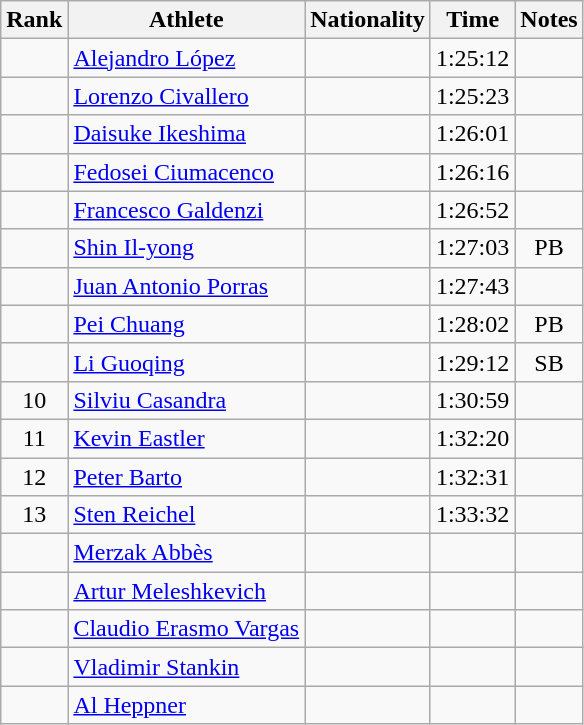<table class="wikitable sortable" style="text-align:center">
<tr>
<th>Rank</th>
<th>Athlete</th>
<th>Nationality</th>
<th>Time</th>
<th>Notes</th>
</tr>
<tr>
<td></td>
<td align=left><a href='#'>Alejandro López</a></td>
<td align=left></td>
<td>1:25:12</td>
<td></td>
</tr>
<tr>
<td></td>
<td align=left><a href='#'>Lorenzo Civallero</a></td>
<td align=left></td>
<td>1:25:23</td>
<td></td>
</tr>
<tr>
<td></td>
<td align=left><a href='#'>Daisuke Ikeshima</a></td>
<td align=left></td>
<td>1:26:01</td>
<td></td>
</tr>
<tr>
<td></td>
<td align=left><a href='#'>Fedosei Ciumacenco</a></td>
<td align=left></td>
<td>1:26:16</td>
<td></td>
</tr>
<tr>
<td></td>
<td align=left><a href='#'>Francesco Galdenzi</a></td>
<td align=left></td>
<td>1:26:52</td>
<td></td>
</tr>
<tr>
<td></td>
<td align=left><a href='#'>Shin Il-yong</a></td>
<td align=left></td>
<td>1:27:03</td>
<td>PB</td>
</tr>
<tr>
<td></td>
<td align=left><a href='#'>Juan Antonio Porras</a></td>
<td align=left></td>
<td>1:27:43</td>
<td></td>
</tr>
<tr>
<td></td>
<td align=left><a href='#'>Pei Chuang</a></td>
<td align=left></td>
<td>1:28:02</td>
<td>PB</td>
</tr>
<tr>
<td></td>
<td align=left><a href='#'>Li Guoqing</a></td>
<td align=left></td>
<td>1:29:12</td>
<td>SB</td>
</tr>
<tr>
<td>10</td>
<td align=left><a href='#'>Silviu Casandra</a></td>
<td align=left></td>
<td>1:30:59</td>
<td></td>
</tr>
<tr>
<td>11</td>
<td align=left><a href='#'>Kevin Eastler</a></td>
<td align=left></td>
<td>1:32:20</td>
<td></td>
</tr>
<tr>
<td>12</td>
<td align=left><a href='#'>Peter Barto</a></td>
<td align=left></td>
<td>1:32:31</td>
<td></td>
</tr>
<tr>
<td>13</td>
<td align=left><a href='#'>Sten Reichel</a></td>
<td align=left></td>
<td>1:33:32</td>
<td></td>
</tr>
<tr>
<td></td>
<td align=left><a href='#'>Merzak Abbès</a></td>
<td align=left></td>
<td></td>
<td></td>
</tr>
<tr>
<td></td>
<td align=left><a href='#'>Artur Meleshkevich</a></td>
<td align=left></td>
<td></td>
<td></td>
</tr>
<tr>
<td></td>
<td align=left><a href='#'>Claudio Erasmo Vargas</a></td>
<td align=left></td>
<td></td>
<td></td>
</tr>
<tr>
<td></td>
<td align=left><a href='#'>Vladimir Stankin</a></td>
<td align=left></td>
<td></td>
<td></td>
</tr>
<tr>
<td></td>
<td align=left><a href='#'>Al Heppner</a></td>
<td align=left></td>
<td></td>
<td></td>
</tr>
</table>
